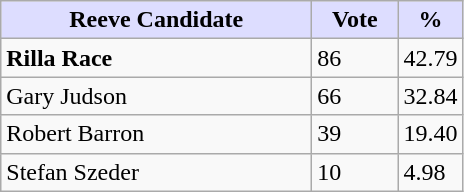<table class="wikitable">
<tr>
<th style="background:#ddf; width:200px;">Reeve Candidate</th>
<th style="background:#ddf; width:50px;">Vote</th>
<th style="background:#ddf; width:30px;">%</th>
</tr>
<tr>
<td><strong>Rilla Race</strong></td>
<td>86</td>
<td>42.79</td>
</tr>
<tr>
<td>Gary Judson</td>
<td>66</td>
<td>32.84</td>
</tr>
<tr>
<td>Robert Barron</td>
<td>39</td>
<td>19.40</td>
</tr>
<tr>
<td>Stefan Szeder</td>
<td>10</td>
<td>4.98</td>
</tr>
</table>
